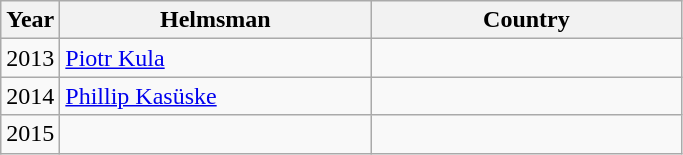<table class=wikitable>
<tr>
<th>Year</th>
<th width=200px>Helmsman</th>
<th width=200px>Country</th>
</tr>
<tr>
<td>2013</td>
<td><a href='#'>Piotr Kula</a></td>
<td></td>
</tr>
<tr>
<td>2014</td>
<td><a href='#'>Phillip Kasüske</a></td>
<td></td>
</tr>
<tr>
<td>2015</td>
<td></td>
<td></td>
</tr>
</table>
